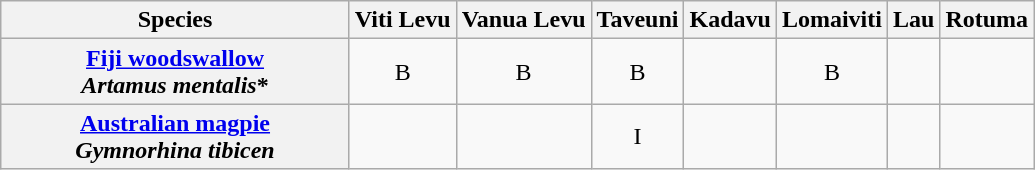<table class="wikitable" style="text-align:center">
<tr>
<th width="225">Species</th>
<th>Viti Levu</th>
<th>Vanua Levu</th>
<th>Taveuni</th>
<th>Kadavu</th>
<th>Lomaiviti</th>
<th>Lau</th>
<th>Rotuma</th>
</tr>
<tr>
<th><a href='#'>Fiji woodswallow</a><br><em>Artamus mentalis</em>*</th>
<td>B</td>
<td>B</td>
<td>B</td>
<td></td>
<td>B</td>
<td></td>
<td></td>
</tr>
<tr>
<th><a href='#'>Australian magpie</a><br><em>Gymnorhina tibicen</em></th>
<td></td>
<td></td>
<td>I</td>
<td></td>
<td></td>
<td></td>
<td></td>
</tr>
</table>
